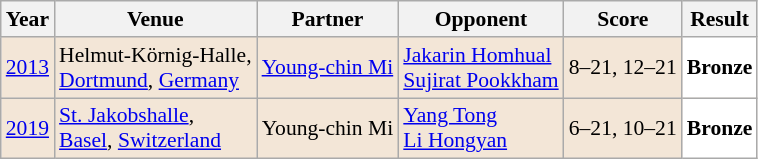<table class="sortable wikitable" style="font-size: 90%;">
<tr>
<th>Year</th>
<th>Venue</th>
<th>Partner</th>
<th>Opponent</th>
<th>Score</th>
<th>Result</th>
</tr>
<tr style="background:#F3E6D7">
<td align="center"><a href='#'>2013</a></td>
<td align="left">Helmut-Körnig-Halle,<br><a href='#'>Dortmund</a>, <a href='#'>Germany</a></td>
<td align="left"> <a href='#'>Young-chin Mi</a></td>
<td align="left"> <a href='#'>Jakarin Homhual</a> <br>  <a href='#'>Sujirat Pookkham</a></td>
<td align="left">8–21, 12–21</td>
<td style="text-align:left; background:white"> <strong>Bronze</strong></td>
</tr>
<tr style="background:#F3E6D7">
<td align="center"><a href='#'>2019</a></td>
<td align="left"><a href='#'>St. Jakobshalle</a>,<br><a href='#'>Basel</a>, <a href='#'>Switzerland</a></td>
<td align="left"> Young-chin Mi</td>
<td align="left"> <a href='#'>Yang Tong</a> <br>  <a href='#'>Li Hongyan</a></td>
<td align="left">6–21, 10–21</td>
<td style="text-align:left; background:white"> <strong>Bronze</strong></td>
</tr>
</table>
